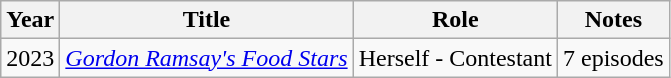<table class="wikitable sortable">
<tr>
<th>Year</th>
<th>Title</th>
<th>Role</th>
<th class="wikitable unsortable">Notes</th>
</tr>
<tr>
<td>2023</td>
<td><em><a href='#'>Gordon Ramsay's Food Stars</a></em></td>
<td>Herself - Contestant</td>
<td>7 episodes</td>
</tr>
</table>
